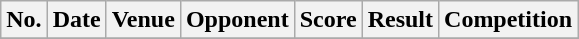<table class="wikitable sortable">
<tr>
<th scope="col">No.</th>
<th scope="col">Date</th>
<th scope="col">Venue</th>
<th scope="col">Opponent</th>
<th scope="col">Score</th>
<th scope="col">Result</th>
<th scope="col">Competition</th>
</tr>
<tr>
</tr>
</table>
